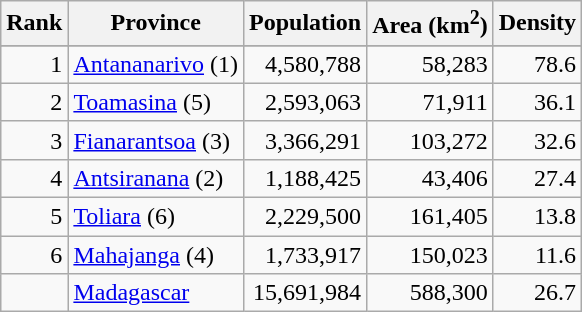<table class="wikitable">
<tr>
<th>Rank</th>
<th>Province</th>
<th>Population</th>
<th>Area (km<sup>2</sup>)</th>
<th>Density</th>
</tr>
<tr>
</tr>
<tr>
<td align=right>1</td>
<td><a href='#'>Antananarivo</a> (1)</td>
<td align=right>4,580,788</td>
<td align=right>58,283</td>
<td align=right>78.6</td>
</tr>
<tr>
<td align=right>2</td>
<td><a href='#'>Toamasina</a> (5)</td>
<td align=right>2,593,063</td>
<td align=right>71,911</td>
<td align=right>36.1</td>
</tr>
<tr>
<td align=right>3</td>
<td><a href='#'>Fianarantsoa</a> (3)</td>
<td align=right>3,366,291</td>
<td align=right>103,272</td>
<td align=right>32.6</td>
</tr>
<tr>
<td align=right>4</td>
<td><a href='#'>Antsiranana</a> (2)</td>
<td align=right>1,188,425</td>
<td align=right>43,406</td>
<td align=right>27.4</td>
</tr>
<tr>
<td align=right>5</td>
<td><a href='#'>Toliara</a> (6)</td>
<td align=right>2,229,500</td>
<td align=right>161,405</td>
<td align=right>13.8</td>
</tr>
<tr>
<td align=right>6</td>
<td><a href='#'>Mahajanga</a> (4)</td>
<td align=right>1,733,917</td>
<td align=right>150,023</td>
<td align=right>11.6</td>
</tr>
<tr>
<td></td>
<td><a href='#'>Madagascar</a></td>
<td align=right>15,691,984</td>
<td align=right>588,300</td>
<td align=right>26.7</td>
</tr>
</table>
